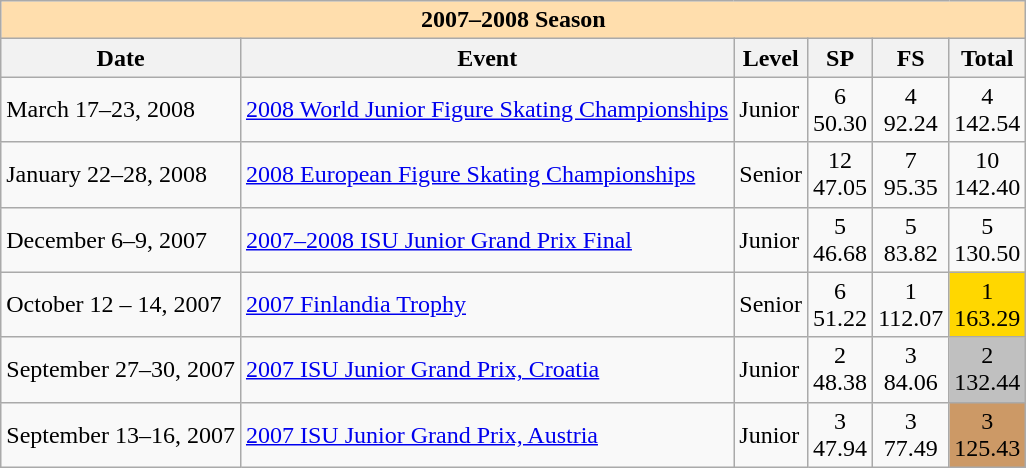<table class="wikitable">
<tr>
<td colspan="6" style="background-color: #ffdead" align="center"><strong>2007–2008 Season </strong></td>
</tr>
<tr>
<th>Date</th>
<th>Event</th>
<th>Level</th>
<th>SP</th>
<th>FS</th>
<th>Total</th>
</tr>
<tr>
<td>March 17–23, 2008</td>
<td><a href='#'>2008 World Junior Figure Skating Championships</a></td>
<td>Junior</td>
<td align="center">6<br> 50.30</td>
<td align="center">4<br> 92.24</td>
<td align="center">4<br> 142.54</td>
</tr>
<tr>
<td>January 22–28, 2008</td>
<td><a href='#'>2008 European Figure Skating Championships</a></td>
<td>Senior</td>
<td align="center">12<br> 47.05</td>
<td align="center">7<br> 95.35</td>
<td align="center">10<br> 142.40</td>
</tr>
<tr>
<td>December 6–9, 2007</td>
<td><a href='#'>2007–2008 ISU Junior Grand Prix Final</a></td>
<td>Junior</td>
<td align="center">5<br>46.68</td>
<td align="center">5<br>83.82</td>
<td align="center">5<br>130.50</td>
</tr>
<tr>
<td>October 12 – 14, 2007</td>
<td><a href='#'>2007 Finlandia Trophy</a></td>
<td>Senior</td>
<td align="center">6 <br> 51.22</td>
<td align="center">1 <br> 112.07</td>
<td align="center" bgcolor="gold">1 <br> 163.29</td>
</tr>
<tr>
<td>September 27–30, 2007</td>
<td><a href='#'>2007 ISU Junior Grand Prix, Croatia</a></td>
<td>Junior</td>
<td align="center">2<br>48.38</td>
<td align="center">3<br>84.06</td>
<td align="center" bgcolor="silver">2<br>132.44</td>
</tr>
<tr>
<td>September 13–16, 2007</td>
<td><a href='#'>2007 ISU Junior Grand Prix, Austria</a></td>
<td>Junior</td>
<td align="center">3<br> 47.94</td>
<td align="center">3<br> 77.49</td>
<td align="center" bgcolor="#cc9966">3<br>125.43</td>
</tr>
</table>
